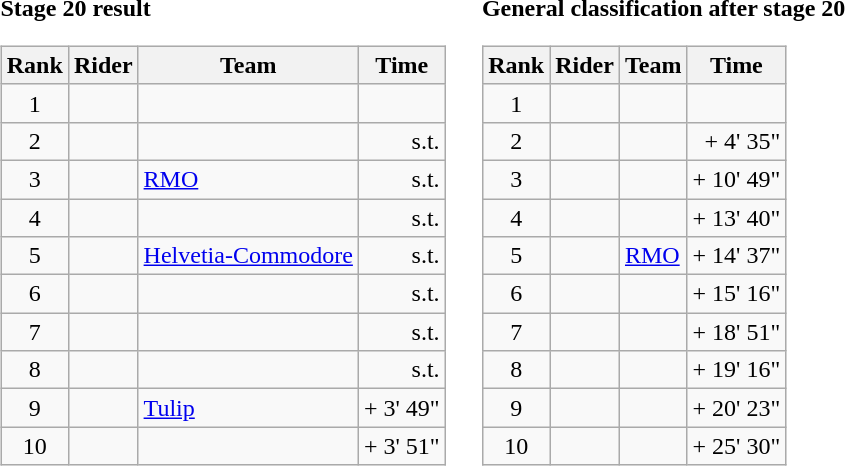<table>
<tr>
<td><strong>Stage 20 result</strong><br><table class="wikitable">
<tr>
<th scope="col">Rank</th>
<th scope="col">Rider</th>
<th scope="col">Team</th>
<th scope="col">Time</th>
</tr>
<tr>
<td style="text-align:center;">1</td>
<td></td>
<td></td>
<td style="text-align:right;"></td>
</tr>
<tr>
<td style="text-align:center;">2</td>
<td></td>
<td></td>
<td style="text-align:right;">s.t.</td>
</tr>
<tr>
<td style="text-align:center;">3</td>
<td></td>
<td><a href='#'>RMO</a></td>
<td style="text-align:right;">s.t.</td>
</tr>
<tr>
<td style="text-align:center;">4</td>
<td></td>
<td></td>
<td style="text-align:right;">s.t.</td>
</tr>
<tr>
<td style="text-align:center;">5</td>
<td></td>
<td><a href='#'>Helvetia-Commodore</a></td>
<td style="text-align:right;">s.t.</td>
</tr>
<tr>
<td style="text-align:center;">6</td>
<td></td>
<td></td>
<td style="text-align:right;">s.t.</td>
</tr>
<tr>
<td style="text-align:center;">7</td>
<td></td>
<td></td>
<td style="text-align:right;">s.t.</td>
</tr>
<tr>
<td style="text-align:center;">8</td>
<td></td>
<td></td>
<td style="text-align:right;">s.t.</td>
</tr>
<tr>
<td style="text-align:center;">9</td>
<td></td>
<td><a href='#'>Tulip</a></td>
<td style="text-align:right;">+ 3' 49"</td>
</tr>
<tr>
<td style="text-align:center;">10</td>
<td></td>
<td></td>
<td style="text-align:right;">+ 3' 51"</td>
</tr>
</table>
</td>
<td></td>
<td><strong>General classification after stage 20</strong><br><table class="wikitable">
<tr>
<th scope="col">Rank</th>
<th scope="col">Rider</th>
<th scope="col">Team</th>
<th scope="col">Time</th>
</tr>
<tr>
<td style="text-align:center;">1</td>
<td> </td>
<td></td>
<td style="text-align:right;"></td>
</tr>
<tr>
<td style="text-align:center;">2</td>
<td></td>
<td></td>
<td style="text-align:right;">+ 4' 35"</td>
</tr>
<tr>
<td style="text-align:center;">3</td>
<td></td>
<td></td>
<td style="text-align:right;">+ 10' 49"</td>
</tr>
<tr>
<td style="text-align:center;">4</td>
<td></td>
<td></td>
<td style="text-align:right;">+ 13' 40"</td>
</tr>
<tr>
<td style="text-align:center;">5</td>
<td></td>
<td><a href='#'>RMO</a></td>
<td style="text-align:right;">+ 14' 37"</td>
</tr>
<tr>
<td style="text-align:center;">6</td>
<td></td>
<td></td>
<td style="text-align:right;">+ 15' 16"</td>
</tr>
<tr>
<td style="text-align:center;">7</td>
<td></td>
<td></td>
<td style="text-align:right;">+ 18' 51"</td>
</tr>
<tr>
<td style="text-align:center;">8</td>
<td></td>
<td></td>
<td style="text-align:right;">+ 19' 16"</td>
</tr>
<tr>
<td style="text-align:center;">9</td>
<td></td>
<td></td>
<td style="text-align:right;">+ 20' 23"</td>
</tr>
<tr>
<td style="text-align:center;">10</td>
<td></td>
<td></td>
<td style="text-align:right;">+ 25' 30"</td>
</tr>
</table>
</td>
</tr>
</table>
